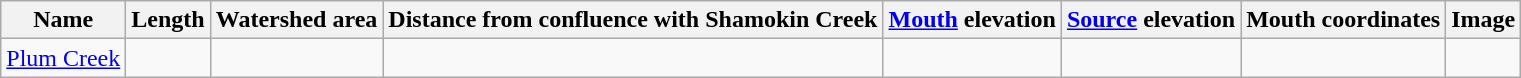<table class="wikitable">
<tr>
<th>Name</th>
<th>Length</th>
<th>Watershed area</th>
<th>Distance from confluence with Shamokin Creek</th>
<th><a href='#'>Mouth</a> elevation</th>
<th><a href='#'>Source</a> elevation</th>
<th>Mouth coordinates</th>
<th>Image</th>
</tr>
<tr>
<td><a href='#'>Plum Creek</a></td>
<td></td>
<td></td>
<td></td>
<td></td>
<td></td>
<td></td>
<td></td>
</tr>
</table>
